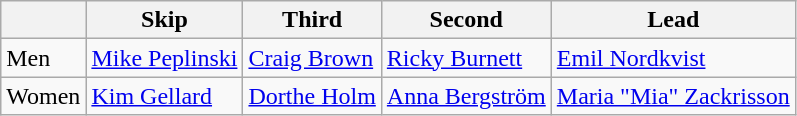<table class="wikitable">
<tr>
<th></th>
<th>Skip</th>
<th>Third</th>
<th>Second</th>
<th>Lead</th>
</tr>
<tr>
<td>Men</td>
<td> <a href='#'>Mike Peplinski</a></td>
<td> <a href='#'>Craig Brown</a></td>
<td> <a href='#'>Ricky Burnett</a></td>
<td> <a href='#'>Emil Nordkvist</a></td>
</tr>
<tr>
<td>Women</td>
<td> <a href='#'>Kim Gellard</a></td>
<td> <a href='#'>Dorthe Holm</a></td>
<td> <a href='#'>Anna Bergström</a></td>
<td> <a href='#'>Maria "Mia" Zackrisson</a></td>
</tr>
</table>
